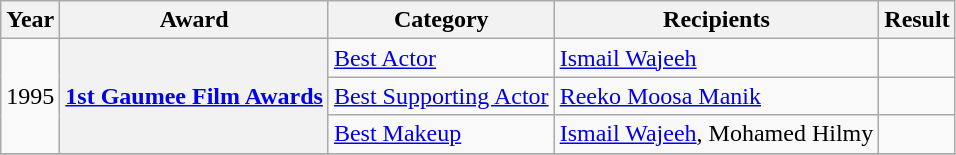<table class="wikitable plainrowheaders sortable">
<tr>
<th>Year</th>
<th scope="col">Award</th>
<th scope="col">Category</th>
<th scope="col">Recipients</th>
<th scope="col">Result</th>
</tr>
<tr>
<td rowspan="3">1995</td>
<th scope="row" rowspan="3"><a href='#'>1st Gaumee Film Awards</a></th>
<td><a href='#'>Best Actor</a></td>
<td><a href='#'>Ismail Wajeeh</a></td>
<td></td>
</tr>
<tr>
<td><a href='#'>Best Supporting Actor</a></td>
<td><a href='#'>Reeko Moosa Manik</a></td>
<td></td>
</tr>
<tr>
<td><a href='#'>Best Makeup</a></td>
<td><a href='#'>Ismail Wajeeh</a>, Mohamed Hilmy</td>
<td></td>
</tr>
<tr>
</tr>
</table>
